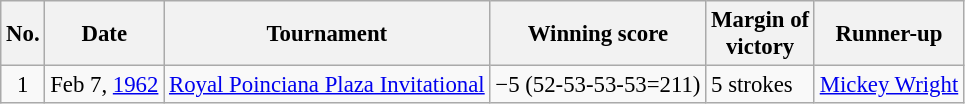<table class="wikitable" style="font-size:95%;">
<tr>
<th>No.</th>
<th>Date</th>
<th>Tournament</th>
<th>Winning score</th>
<th>Margin of<br>victory</th>
<th>Runner-up</th>
</tr>
<tr>
<td align=center>1</td>
<td align=right>Feb 7, <a href='#'>1962</a></td>
<td><a href='#'>Royal Poinciana Plaza Invitational</a></td>
<td>−5 (52-53-53-53=211)</td>
<td>5 strokes</td>
<td> <a href='#'>Mickey Wright</a></td>
</tr>
</table>
